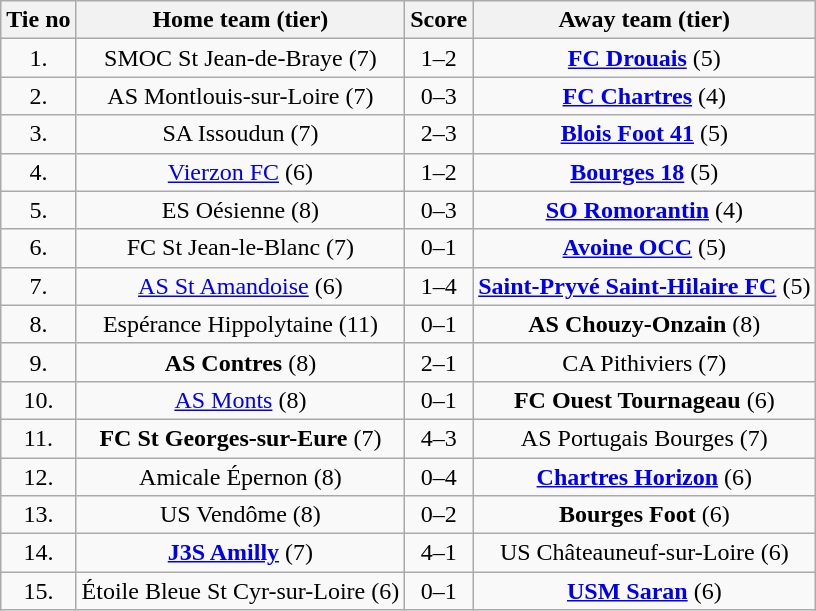<table class="wikitable" style="text-align: center">
<tr>
<th>Tie no</th>
<th>Home team (tier)</th>
<th>Score</th>
<th>Away team (tier)</th>
</tr>
<tr>
<td>1.</td>
<td>SMOC St Jean-de-Braye (7)</td>
<td>1–2</td>
<td><strong><a href='#'>FC Drouais</a></strong> (5)</td>
</tr>
<tr>
<td>2.</td>
<td>AS Montlouis-sur-Loire (7)</td>
<td>0–3</td>
<td><strong><a href='#'>FC Chartres</a></strong> (4)</td>
</tr>
<tr>
<td>3.</td>
<td>SA Issoudun (7)</td>
<td>2–3 </td>
<td><strong><a href='#'>Blois Foot 41</a></strong> (5)</td>
</tr>
<tr>
<td>4.</td>
<td><a href='#'>Vierzon FC</a> (6)</td>
<td>1–2 </td>
<td><strong><a href='#'>Bourges 18</a></strong> (5)</td>
</tr>
<tr>
<td>5.</td>
<td>ES Oésienne (8)</td>
<td>0–3</td>
<td><strong><a href='#'>SO Romorantin</a></strong> (4)</td>
</tr>
<tr>
<td>6.</td>
<td>FC St Jean-le-Blanc (7)</td>
<td>0–1</td>
<td><strong><a href='#'>Avoine OCC</a></strong> (5)</td>
</tr>
<tr>
<td>7.</td>
<td><a href='#'>AS St Amandoise</a> (6)</td>
<td>1–4</td>
<td><strong><a href='#'>Saint-Pryvé Saint-Hilaire FC</a></strong> (5)</td>
</tr>
<tr>
<td>8.</td>
<td>Espérance Hippolytaine (11)</td>
<td>0–1 </td>
<td><strong>AS Chouzy-Onzain</strong> (8)</td>
</tr>
<tr>
<td>9.</td>
<td><strong>AS Contres</strong> (8)</td>
<td>2–1</td>
<td>CA Pithiviers (7)</td>
</tr>
<tr>
<td>10.</td>
<td><a href='#'>AS Monts</a> (8)</td>
<td>0–1</td>
<td><strong>FC Ouest Tournageau</strong> (6)</td>
</tr>
<tr>
<td>11.</td>
<td><strong>FC St Georges-sur-Eure</strong> (7)</td>
<td>4–3 </td>
<td>AS Portugais Bourges (7)</td>
</tr>
<tr>
<td>12.</td>
<td>Amicale Épernon (8)</td>
<td>0–4</td>
<td><strong><a href='#'>Chartres Horizon</a></strong> (6)</td>
</tr>
<tr>
<td>13.</td>
<td>US Vendôme (8)</td>
<td>0–2</td>
<td><strong>Bourges Foot</strong> (6)</td>
</tr>
<tr>
<td>14.</td>
<td><strong><a href='#'>J3S Amilly</a></strong> (7)</td>
<td>4–1</td>
<td>US Châteauneuf-sur-Loire (6)</td>
</tr>
<tr>
<td>15.</td>
<td>Étoile Bleue St Cyr-sur-Loire (6)</td>
<td>0–1</td>
<td><strong><a href='#'>USM Saran</a></strong> (6)</td>
</tr>
</table>
